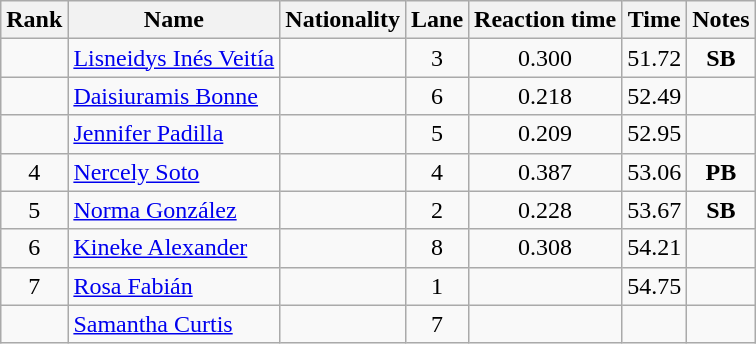<table class="wikitable sortable" style="text-align:center">
<tr>
<th>Rank</th>
<th>Name</th>
<th>Nationality</th>
<th>Lane</th>
<th>Reaction time</th>
<th>Time</th>
<th>Notes</th>
</tr>
<tr>
<td></td>
<td align=left><a href='#'>Lisneidys Inés Veitía</a></td>
<td align=left></td>
<td>3</td>
<td>0.300</td>
<td>51.72</td>
<td><strong>SB</strong></td>
</tr>
<tr>
<td></td>
<td align=left><a href='#'>Daisiuramis Bonne</a></td>
<td align=left></td>
<td>6</td>
<td>0.218</td>
<td>52.49</td>
<td></td>
</tr>
<tr>
<td></td>
<td align=left><a href='#'>Jennifer Padilla</a></td>
<td align=left></td>
<td>5</td>
<td>0.209</td>
<td>52.95</td>
<td></td>
</tr>
<tr>
<td>4</td>
<td align=left><a href='#'>Nercely Soto</a></td>
<td align=left></td>
<td>4</td>
<td>0.387</td>
<td>53.06</td>
<td><strong>PB</strong></td>
</tr>
<tr>
<td>5</td>
<td align=left><a href='#'>Norma González</a></td>
<td align=left></td>
<td>2</td>
<td>0.228</td>
<td>53.67</td>
<td><strong>SB</strong></td>
</tr>
<tr>
<td>6</td>
<td align=left><a href='#'>Kineke Alexander</a></td>
<td align=left></td>
<td>8</td>
<td>0.308</td>
<td>54.21</td>
<td></td>
</tr>
<tr>
<td>7</td>
<td align=left><a href='#'>Rosa Fabián</a></td>
<td align=left></td>
<td>1</td>
<td></td>
<td>54.75</td>
<td></td>
</tr>
<tr>
<td></td>
<td align=left><a href='#'>Samantha Curtis</a></td>
<td align=left></td>
<td>7</td>
<td></td>
<td></td>
<td></td>
</tr>
</table>
